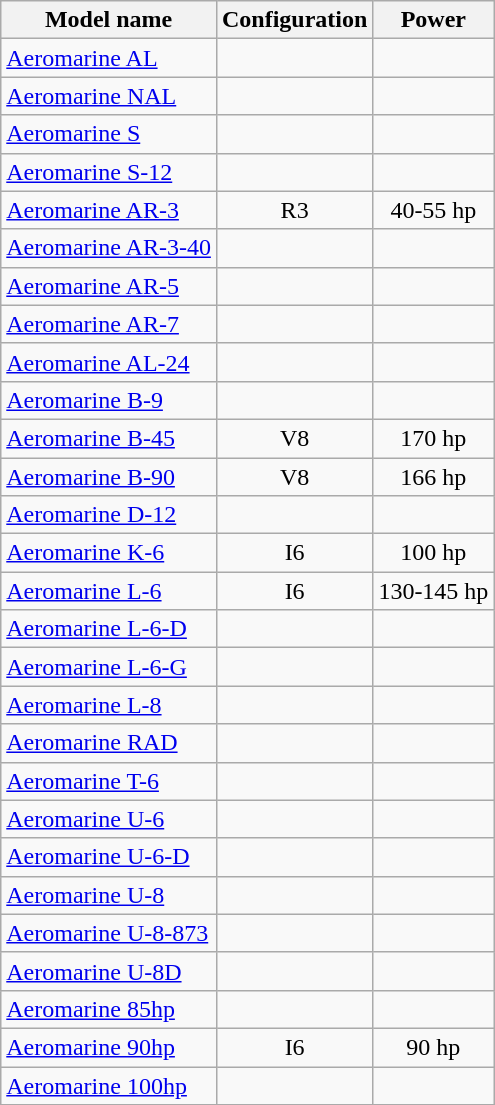<table class="wikitable sortable">
<tr>
<th>Model name</th>
<th>Configuration</th>
<th>Power</th>
</tr>
<tr>
<td align=left><a href='#'>Aeromarine AL</a></td>
<td align=center></td>
<td align=center></td>
</tr>
<tr>
<td align=left><a href='#'>Aeromarine NAL</a></td>
<td align=center></td>
<td align=center></td>
</tr>
<tr>
<td align=left><a href='#'>Aeromarine S</a></td>
<td align=center></td>
<td align=center></td>
</tr>
<tr>
<td align=left><a href='#'>Aeromarine S-12</a></td>
<td align=center></td>
<td align=center></td>
</tr>
<tr>
<td align=left><a href='#'>Aeromarine AR-3</a></td>
<td align=center>R3</td>
<td align=center>40-55 hp</td>
</tr>
<tr>
<td align=left><a href='#'>Aeromarine AR-3-40</a></td>
<td align=center></td>
<td align=center></td>
</tr>
<tr>
<td align=left><a href='#'>Aeromarine AR-5</a></td>
<td align=center></td>
<td align=center></td>
</tr>
<tr>
<td align=left><a href='#'>Aeromarine AR-7</a></td>
<td align=center></td>
<td align=center></td>
</tr>
<tr>
<td align=left><a href='#'>Aeromarine AL-24</a></td>
<td align=center></td>
<td align=center></td>
</tr>
<tr>
<td align=left><a href='#'>Aeromarine B-9</a></td>
<td align=center></td>
<td align=center></td>
</tr>
<tr>
<td align=left><a href='#'>Aeromarine B-45</a></td>
<td align=center>V8</td>
<td align=center>170 hp</td>
</tr>
<tr>
<td align=left><a href='#'>Aeromarine B-90</a></td>
<td align=center>V8</td>
<td align=center>166 hp</td>
</tr>
<tr>
<td align=left><a href='#'>Aeromarine D-12</a></td>
<td align=center></td>
<td align=center></td>
</tr>
<tr>
<td align=left><a href='#'>Aeromarine K-6</a></td>
<td align=center>I6</td>
<td align=center>100 hp</td>
</tr>
<tr>
<td align=left><a href='#'>Aeromarine L-6</a></td>
<td align=center>I6</td>
<td align=center>130-145 hp</td>
</tr>
<tr>
<td align=left><a href='#'>Aeromarine L-6-D</a></td>
<td align=center></td>
<td align=center></td>
</tr>
<tr>
<td align=left><a href='#'>Aeromarine L-6-G</a></td>
<td align=center></td>
<td align=center></td>
</tr>
<tr>
<td align=left><a href='#'>Aeromarine L-8</a></td>
<td align=center></td>
<td align=center></td>
</tr>
<tr>
<td align=left><a href='#'>Aeromarine RAD</a></td>
<td align=center></td>
<td align=center></td>
</tr>
<tr>
<td align=left><a href='#'>Aeromarine T-6</a></td>
<td align=center></td>
<td align=center></td>
</tr>
<tr>
<td align=left><a href='#'>Aeromarine U-6</a></td>
<td align=center></td>
<td align=center></td>
</tr>
<tr>
<td align=left><a href='#'>Aeromarine U-6-D</a></td>
<td align=center></td>
<td align=center></td>
</tr>
<tr>
<td align=left><a href='#'>Aeromarine U-8</a></td>
<td align=center></td>
<td align=center></td>
</tr>
<tr>
<td align=left><a href='#'>Aeromarine U-8-873</a></td>
<td align=center></td>
<td align=center></td>
</tr>
<tr>
<td align=left><a href='#'>Aeromarine U-8D</a></td>
<td align=center></td>
<td align=center></td>
</tr>
<tr>
<td align=left><a href='#'>Aeromarine 85hp</a></td>
<td align=center></td>
<td align=center></td>
</tr>
<tr>
<td align=left><a href='#'>Aeromarine 90hp</a></td>
<td align=center>I6</td>
<td align=center>90 hp</td>
</tr>
<tr>
<td align=left><a href='#'>Aeromarine 100hp</a></td>
<td align=center></td>
<td align=center></td>
</tr>
<tr>
</tr>
</table>
